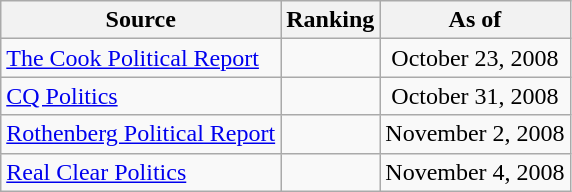<table class="wikitable" style="text-align:center">
<tr>
<th>Source</th>
<th>Ranking</th>
<th>As of</th>
</tr>
<tr>
<td align=left><a href='#'>The Cook Political Report</a></td>
<td></td>
<td>October 23, 2008</td>
</tr>
<tr>
<td align=left><a href='#'>CQ Politics</a></td>
<td></td>
<td>October 31, 2008</td>
</tr>
<tr>
<td align=left><a href='#'>Rothenberg Political Report</a></td>
<td></td>
<td>November 2, 2008</td>
</tr>
<tr>
<td align=left><a href='#'>Real Clear Politics</a></td>
<td></td>
<td>November 4, 2008</td>
</tr>
</table>
